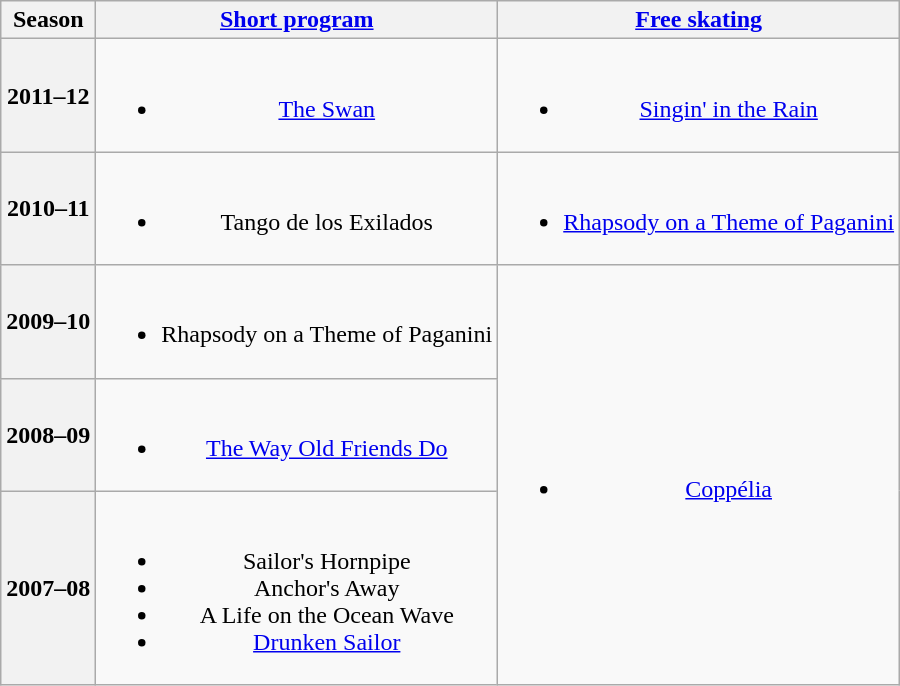<table class=wikitable style=text-align:center>
<tr>
<th>Season</th>
<th><a href='#'>Short program</a></th>
<th><a href='#'>Free skating</a></th>
</tr>
<tr>
<th>2011–12 <br> </th>
<td><br><ul><li><a href='#'>The Swan</a> <br></li></ul></td>
<td><br><ul><li><a href='#'>Singin' in the Rain</a> <br></li></ul></td>
</tr>
<tr>
<th>2010–11 <br> </th>
<td><br><ul><li>Tango de los Exilados <br></li></ul></td>
<td><br><ul><li><a href='#'>Rhapsody on a Theme of Paganini</a> <br></li></ul></td>
</tr>
<tr>
<th>2009–10 <br> </th>
<td><br><ul><li>Rhapsody on a Theme of Paganini <br></li></ul></td>
<td rowspan=3><br><ul><li><a href='#'>Coppélia</a> <br></li></ul></td>
</tr>
<tr>
<th>2008–09 <br> </th>
<td><br><ul><li><a href='#'>The Way Old Friends Do</a> <br></li></ul></td>
</tr>
<tr>
<th>2007–08 <br> </th>
<td><br><ul><li>Sailor's Hornpipe</li><li>Anchor's Away</li><li>A Life on the Ocean Wave</li><li><a href='#'>Drunken Sailor</a></li></ul></td>
</tr>
</table>
